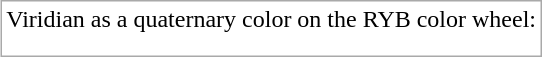<table style="border-spacing: 2px; border: 1px solid darkgray;"| align="right">
<tr>
<td>Viridian as a quaternary color on the RYB color wheel:</td>
</tr>
<tr>
<td></td>
</tr>
<tr>
<td></td>
</tr>
<tr>
<td></td>
</tr>
</table>
